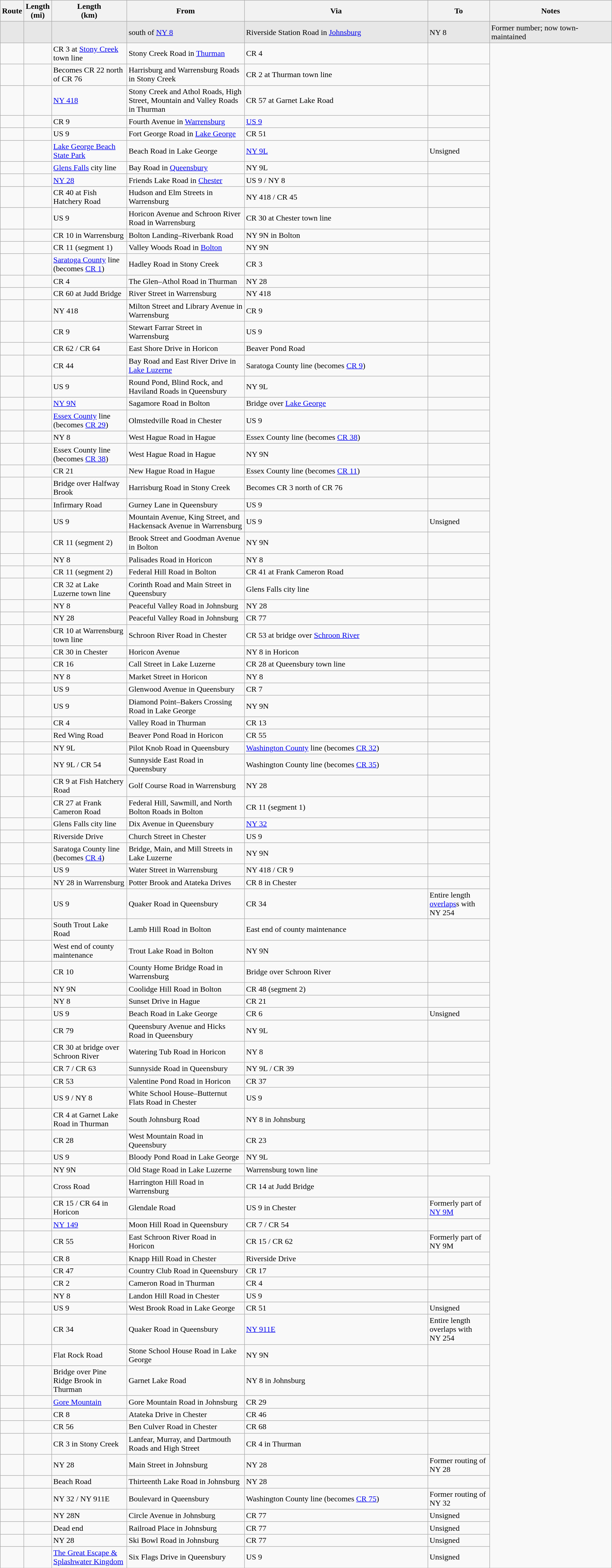<table class="wikitable sortable">
<tr>
<th>Route</th>
<th>Length<br>(mi)</th>
<th>Length<br>(km)</th>
<th class="unsortable">From</th>
<th class="unsortable" width="30%">Via</th>
<th class="unsortable">To</th>
<th class="unsortable" width="20%">Notes</th>
</tr>
<tr bgcolor="#e7e7e7">
<td id="1"></td>
<td></td>
<td></td>
<td> south of <a href='#'>NY&nbsp;8</a></td>
<td>Riverside Station Road in <a href='#'>Johnsburg</a></td>
<td>NY 8</td>
<td>Former number; now town-maintained</td>
</tr>
<tr>
<td id="2"></td>
<td></td>
<td>CR 3 at <a href='#'>Stony Creek</a> town line</td>
<td>Stony Creek Road in <a href='#'>Thurman</a></td>
<td>CR 4</td>
<td></td>
</tr>
<tr>
<td id="3"></td>
<td></td>
<td>Becomes CR 22  north of CR 76</td>
<td>Harrisburg and Warrensburg Roads in Stony Creek</td>
<td>CR 2 at Thurman town line</td>
<td></td>
</tr>
<tr>
<td id="4"></td>
<td></td>
<td><a href='#'>NY&nbsp;418</a></td>
<td>Stony Creek and Athol Roads, High Street, Mountain and Valley Roads in Thurman</td>
<td>CR 57 at Garnet Lake Road</td>
<td></td>
</tr>
<tr>
<td id="5"></td>
<td></td>
<td>CR 9</td>
<td>Fourth Avenue in <a href='#'>Warrensburg</a></td>
<td><a href='#'>US 9</a></td>
<td></td>
</tr>
<tr>
<td id="6-1"></td>
<td></td>
<td>US 9</td>
<td>Fort George Road in <a href='#'>Lake George</a></td>
<td>CR 51</td>
<td></td>
</tr>
<tr>
<td id="6-2"></td>
<td></td>
<td><a href='#'>Lake George Beach State Park</a></td>
<td>Beach Road in Lake George</td>
<td><a href='#'>NY&nbsp;9L</a></td>
<td>Unsigned</td>
</tr>
<tr>
<td id="7"></td>
<td></td>
<td><a href='#'>Glens Falls</a> city line</td>
<td>Bay Road in <a href='#'>Queensbury</a></td>
<td>NY 9L</td>
<td></td>
</tr>
<tr>
<td id="8"></td>
<td></td>
<td><a href='#'>NY&nbsp;28</a></td>
<td>Friends Lake Road in <a href='#'>Chester</a></td>
<td>US 9 / NY 8</td>
<td></td>
</tr>
<tr>
<td id="9"></td>
<td></td>
<td>CR 40 at Fish Hatchery Road</td>
<td>Hudson and Elm Streets in Warrensburg</td>
<td>NY 418 / CR 45</td>
<td></td>
</tr>
<tr>
<td id="10"></td>
<td></td>
<td>US 9</td>
<td>Horicon Avenue and Schroon River Road in Warrensburg</td>
<td>CR 30 at Chester town line</td>
<td></td>
</tr>
<tr>
<td id="11-1"></td>
<td></td>
<td>CR 10 in Warrensburg</td>
<td>Bolton Landing–Riverbank Road</td>
<td>NY 9N in Bolton</td>
<td></td>
</tr>
<tr>
<td id="11-2"></td>
<td></td>
<td>CR 11 (segment 1)</td>
<td>Valley Woods Road in <a href='#'>Bolton</a></td>
<td>NY 9N</td>
<td></td>
</tr>
<tr>
<td id="12"></td>
<td></td>
<td><a href='#'>Saratoga County</a> line (becomes <a href='#'>CR 1</a>)</td>
<td>Hadley Road in Stony Creek</td>
<td>CR 3</td>
<td></td>
</tr>
<tr>
<td id="13"></td>
<td></td>
<td>CR 4</td>
<td>The Glen–Athol Road in Thurman</td>
<td>NY 28</td>
<td></td>
</tr>
<tr>
<td id="14-1"></td>
<td></td>
<td>CR 60 at Judd Bridge</td>
<td>River Street in Warrensburg</td>
<td>NY 418</td>
<td></td>
</tr>
<tr>
<td id="14-2"></td>
<td></td>
<td>NY 418</td>
<td>Milton Street and Library Avenue in Warrensburg</td>
<td>CR 9</td>
<td></td>
</tr>
<tr>
<td id="14-3"></td>
<td></td>
<td>CR 9</td>
<td>Stewart Farrar Street in Warrensburg</td>
<td>US 9</td>
<td></td>
</tr>
<tr>
<td id="15"></td>
<td></td>
<td>CR 62 / CR 64</td>
<td>East Shore Drive in Horicon</td>
<td>Beaver Pond Road</td>
<td></td>
</tr>
<tr>
<td id="16"></td>
<td></td>
<td>CR 44</td>
<td>Bay Road and East River Drive in <a href='#'>Lake Luzerne</a></td>
<td>Saratoga County line (becomes <a href='#'>CR 9</a>)</td>
<td></td>
</tr>
<tr>
<td id="17"></td>
<td></td>
<td>US 9</td>
<td>Round Pond, Blind Rock, and Haviland Roads in Queensbury</td>
<td>NY 9L</td>
<td></td>
</tr>
<tr>
<td id="18"></td>
<td></td>
<td><a href='#'>NY&nbsp;9N</a></td>
<td>Sagamore Road in Bolton</td>
<td>Bridge over <a href='#'>Lake George</a></td>
<td></td>
</tr>
<tr>
<td id="19"></td>
<td></td>
<td><a href='#'>Essex County</a> line (becomes <a href='#'>CR 29</a>)</td>
<td>Olmstedville Road in Chester</td>
<td>US 9</td>
<td></td>
</tr>
<tr>
<td id="21-1"></td>
<td></td>
<td>NY 8</td>
<td>West Hague Road in Hague</td>
<td>Essex County line (becomes <a href='#'>CR 38</a>)</td>
<td></td>
</tr>
<tr>
<td id="21-2"></td>
<td></td>
<td>Essex County line (becomes <a href='#'>CR 38</a>)</td>
<td>West Hague Road in Hague</td>
<td>NY 9N</td>
<td></td>
</tr>
<tr>
<td id="21A"></td>
<td></td>
<td>CR 21</td>
<td>New Hague Road in Hague</td>
<td>Essex County line (becomes <a href='#'>CR 11</a>)</td>
<td></td>
</tr>
<tr>
<td id="22"></td>
<td></td>
<td>Bridge over Halfway Brook</td>
<td>Harrisburg Road in Stony Creek</td>
<td>Becomes CR 3  north of CR 76</td>
<td></td>
</tr>
<tr>
<td id="23"></td>
<td></td>
<td>Infirmary Road</td>
<td>Gurney Lane in Queensbury</td>
<td>US 9</td>
<td></td>
</tr>
<tr>
<td id="24"></td>
<td></td>
<td>US 9</td>
<td>Mountain Avenue, King Street, and Hackensack Avenue in Warrensburg</td>
<td>US 9</td>
<td>Unsigned</td>
</tr>
<tr>
<td id="25"></td>
<td></td>
<td>CR 11 (segment 2)</td>
<td>Brook Street and Goodman Avenue in Bolton</td>
<td>NY 9N</td>
<td></td>
</tr>
<tr>
<td id="26"></td>
<td></td>
<td>NY 8</td>
<td>Palisades Road in Horicon</td>
<td>NY 8</td>
<td></td>
</tr>
<tr>
<td id="27"></td>
<td></td>
<td>CR 11 (segment 2)</td>
<td>Federal Hill Road in Bolton</td>
<td>CR 41 at Frank Cameron Road</td>
<td></td>
</tr>
<tr>
<td id="28"></td>
<td></td>
<td>CR 32 at Lake Luzerne town line</td>
<td>Corinth Road and Main Street in Queensbury</td>
<td>Glens Falls city line</td>
<td></td>
</tr>
<tr>
<td id="29-1"></td>
<td></td>
<td>NY 8</td>
<td>Peaceful Valley Road in Johnsburg</td>
<td>NY 28</td>
<td></td>
</tr>
<tr>
<td id="29-2"></td>
<td></td>
<td>NY 28</td>
<td>Peaceful Valley Road in Johnsburg</td>
<td>CR 77</td>
<td></td>
</tr>
<tr>
<td id="30"></td>
<td></td>
<td>CR 10 at Warrensburg town line</td>
<td>Schroon River Road in Chester</td>
<td>CR 53 at bridge over <a href='#'>Schroon River</a></td>
<td></td>
</tr>
<tr>
<td id="31"></td>
<td></td>
<td>CR 30 in Chester</td>
<td>Horicon Avenue</td>
<td>NY 8 in Horicon</td>
<td></td>
</tr>
<tr>
<td id="32"></td>
<td></td>
<td>CR 16</td>
<td>Call Street in Lake Luzerne</td>
<td>CR 28 at Queensbury town line</td>
<td></td>
</tr>
<tr>
<td id="33"></td>
<td></td>
<td>NY 8</td>
<td>Market Street in Horicon</td>
<td>NY 8</td>
<td></td>
</tr>
<tr>
<td id="34"></td>
<td></td>
<td>US 9</td>
<td>Glenwood Avenue in Queensbury</td>
<td>CR 7</td>
<td></td>
</tr>
<tr>
<td id="35"></td>
<td></td>
<td>US 9</td>
<td>Diamond Point–Bakers Crossing Road in Lake George</td>
<td>NY 9N</td>
<td></td>
</tr>
<tr>
<td id="36"></td>
<td></td>
<td>CR 4</td>
<td>Valley Road in Thurman</td>
<td>CR 13</td>
<td></td>
</tr>
<tr>
<td id="37"></td>
<td></td>
<td>Red Wing Road</td>
<td>Beaver Pond Road in Horicon</td>
<td>CR 55</td>
<td></td>
</tr>
<tr>
<td id="38"></td>
<td></td>
<td>NY 9L</td>
<td>Pilot Knob Road in Queensbury</td>
<td><a href='#'>Washington County</a> line (becomes <a href='#'>CR 32</a>)</td>
<td></td>
</tr>
<tr>
<td id="39"></td>
<td></td>
<td>NY 9L / CR 54</td>
<td>Sunnyside East Road in Queensbury</td>
<td>Washington County line (becomes <a href='#'>CR 35</a>)</td>
<td></td>
</tr>
<tr>
<td id="40"></td>
<td></td>
<td>CR 9 at Fish Hatchery Road</td>
<td>Golf Course Road in Warrensburg</td>
<td>NY 28</td>
<td></td>
</tr>
<tr>
<td id="41"></td>
<td></td>
<td>CR 27 at Frank Cameron Road</td>
<td>Federal Hill, Sawmill, and North Bolton Roads in Bolton</td>
<td>CR 11 (segment 1)</td>
<td></td>
</tr>
<tr>
<td id="42"></td>
<td></td>
<td>Glens Falls city line</td>
<td>Dix Avenue in Queensbury</td>
<td><a href='#'>NY&nbsp;32</a></td>
<td></td>
</tr>
<tr>
<td id="43"></td>
<td></td>
<td>Riverside Drive</td>
<td>Church Street in Chester</td>
<td>US 9</td>
<td></td>
</tr>
<tr>
<td id="44"></td>
<td></td>
<td>Saratoga County line (becomes <a href='#'>CR 4</a>)</td>
<td>Bridge, Main, and Mill Streets in Lake Luzerne</td>
<td>NY 9N</td>
<td></td>
</tr>
<tr>
<td id="45"></td>
<td></td>
<td>US 9</td>
<td>Water Street in Warrensburg</td>
<td>NY 418 / CR 9</td>
<td></td>
</tr>
<tr>
<td id="46"></td>
<td></td>
<td>NY 28 in Warrensburg</td>
<td>Potter Brook and Atateka Drives</td>
<td>CR 8 in Chester</td>
<td></td>
</tr>
<tr>
<td id="47"></td>
<td></td>
<td>US 9</td>
<td>Quaker Road in Queensbury</td>
<td>CR 34</td>
<td>Entire length <a href='#'>overlaps</a>s with NY 254</td>
</tr>
<tr>
<td id="48-1"></td>
<td></td>
<td>South Trout Lake Road</td>
<td>Lamb Hill Road in Bolton</td>
<td>East end of county maintenance</td>
<td></td>
</tr>
<tr>
<td id="48-2"></td>
<td></td>
<td>West end of county maintenance</td>
<td>Trout Lake Road in Bolton</td>
<td>NY 9N</td>
<td></td>
</tr>
<tr>
<td id="48-3"></td>
<td></td>
<td>CR 10</td>
<td>County Home Bridge Road in Warrensburg</td>
<td>Bridge over Schroon River</td>
<td></td>
</tr>
<tr>
<td id="49"></td>
<td></td>
<td>NY 9N</td>
<td>Coolidge Hill Road in Bolton</td>
<td>CR 48 (segment 2)</td>
<td></td>
</tr>
<tr>
<td id="50"></td>
<td></td>
<td>NY 8</td>
<td>Sunset Drive in Hague</td>
<td>CR 21</td>
<td></td>
</tr>
<tr>
<td id="51"></td>
<td></td>
<td>US 9</td>
<td>Beach Road in Lake George</td>
<td>CR 6</td>
<td>Unsigned</td>
</tr>
<tr>
<td id="52"></td>
<td></td>
<td>CR 79</td>
<td>Queensbury Avenue and Hicks Road in Queensbury</td>
<td>NY 9L</td>
<td></td>
</tr>
<tr>
<td id="53"></td>
<td></td>
<td>CR 30 at bridge over Schroon River</td>
<td>Watering Tub Road in Horicon</td>
<td>NY 8</td>
<td></td>
</tr>
<tr>
<td id="54"></td>
<td></td>
<td>CR 7 / CR 63</td>
<td>Sunnyside Road in Queensbury</td>
<td>NY 9L / CR 39</td>
<td></td>
</tr>
<tr>
<td id="55"></td>
<td></td>
<td>CR 53</td>
<td>Valentine Pond Road in Horicon</td>
<td>CR 37</td>
<td></td>
</tr>
<tr>
<td id="56"></td>
<td></td>
<td>US 9 / NY 8</td>
<td>White School House–Butternut Flats Road in Chester</td>
<td>US 9</td>
<td></td>
</tr>
<tr>
<td id="57"></td>
<td></td>
<td>CR 4 at Garnet Lake Road in Thurman</td>
<td>South Johnsburg Road</td>
<td>NY 8 in Johnsburg</td>
<td></td>
</tr>
<tr>
<td id="58"></td>
<td></td>
<td>CR 28</td>
<td>West Mountain Road in Queensbury</td>
<td>CR 23</td>
<td></td>
</tr>
<tr>
<td id="59"></td>
<td></td>
<td>US 9</td>
<td>Bloody Pond Road in Lake George</td>
<td>NY 9L</td>
<td></td>
</tr>
<tr>
<td id="60-1"></td>
<td></td>
<td>NY 9N</td>
<td>Old Stage Road in Lake Luzerne</td>
<td>Warrensburg town line</td>
</tr>
<tr>
<td id="60-2"></td>
<td></td>
<td>Cross Road</td>
<td>Harrington Hill Road in Warrensburg</td>
<td>CR 14 at Judd Bridge</td>
<td></td>
</tr>
<tr>
<td id="62"></td>
<td></td>
<td>CR 15 / CR 64 in Horicon</td>
<td>Glendale Road</td>
<td>US 9 in Chester</td>
<td>Formerly part of <a href='#'>NY&nbsp;9M</a></td>
</tr>
<tr>
<td id="63"></td>
<td></td>
<td><a href='#'>NY&nbsp;149</a></td>
<td>Moon Hill Road in Queensbury</td>
<td>CR 7 / CR 54</td>
<td></td>
</tr>
<tr>
<td id="64"></td>
<td></td>
<td>CR 55</td>
<td>East Schroon River Road in Horicon</td>
<td>CR 15 / CR 62</td>
<td>Formerly part of NY 9M</td>
</tr>
<tr>
<td id="65"></td>
<td></td>
<td>CR 8</td>
<td>Knapp Hill Road in Chester</td>
<td>Riverside Drive</td>
<td></td>
</tr>
<tr>
<td id="66"></td>
<td></td>
<td>CR 47</td>
<td>Country Club Road in Queensbury</td>
<td>CR 17</td>
<td></td>
</tr>
<tr>
<td id="67"></td>
<td></td>
<td>CR 2</td>
<td>Cameron Road in Thurman</td>
<td>CR 4</td>
<td></td>
</tr>
<tr>
<td id="68"></td>
<td></td>
<td>NY 8</td>
<td>Landon Hill Road in Chester</td>
<td>US 9</td>
<td></td>
</tr>
<tr>
<td id="69"></td>
<td></td>
<td>US 9</td>
<td>West Brook Road in Lake George</td>
<td>CR 51</td>
<td>Unsigned</td>
</tr>
<tr>
<td id="70"></td>
<td></td>
<td>CR 34</td>
<td>Quaker Road in Queensbury</td>
<td><a href='#'>NY&nbsp;911E</a></td>
<td>Entire length overlaps with NY 254</td>
</tr>
<tr>
<td id="71"></td>
<td></td>
<td>Flat Rock Road</td>
<td>Stone School House Road in Lake George</td>
<td>NY 9N</td>
<td></td>
</tr>
<tr>
<td id="72"></td>
<td></td>
<td>Bridge over Pine Ridge Brook in Thurman</td>
<td>Garnet Lake Road</td>
<td>NY 8 in Johnsburg</td>
<td></td>
</tr>
<tr>
<td id="73"></td>
<td></td>
<td><a href='#'>Gore Mountain</a></td>
<td>Gore Mountain Road in Johnsburg</td>
<td>CR 29</td>
<td></td>
</tr>
<tr>
<td id="74"></td>
<td></td>
<td>CR 8</td>
<td>Atateka Drive in Chester</td>
<td>CR 46</td>
<td></td>
</tr>
<tr>
<td id="75"></td>
<td></td>
<td>CR 56</td>
<td>Ben Culver Road in Chester</td>
<td>CR 68</td>
<td></td>
</tr>
<tr>
<td id="76"></td>
<td></td>
<td>CR 3 in Stony Creek</td>
<td>Lanfear, Murray, and Dartmouth Roads and High Street</td>
<td>CR 4 in Thurman</td>
<td></td>
</tr>
<tr>
<td id="77"></td>
<td></td>
<td>NY 28</td>
<td>Main Street in Johnsburg</td>
<td>NY 28</td>
<td>Former routing of NY 28</td>
</tr>
<tr>
<td id="78"></td>
<td></td>
<td>Beach Road</td>
<td>Thirteenth Lake Road in Johnsburg</td>
<td>NY 28</td>
<td></td>
</tr>
<tr>
<td id="79"></td>
<td></td>
<td>NY 32 / NY 911E</td>
<td>Boulevard in Queensbury</td>
<td>Washington County line (becomes <a href='#'>CR 75</a>)</td>
<td>Former routing of NY 32</td>
</tr>
<tr>
<td id="80"></td>
<td></td>
<td>NY 28N</td>
<td>Circle Avenue in Johnsburg</td>
<td>CR 77</td>
<td>Unsigned</td>
</tr>
<tr>
<td id="81"></td>
<td></td>
<td>Dead end</td>
<td>Railroad Place in Johnsburg</td>
<td>CR 77</td>
<td>Unsigned</td>
</tr>
<tr>
<td id="82"></td>
<td></td>
<td>NY 28</td>
<td>Ski Bowl Road in Johnsburg</td>
<td>CR 77</td>
<td>Unsigned</td>
</tr>
<tr>
<td id="83"></td>
<td></td>
<td><a href='#'>The Great Escape & Splashwater Kingdom</a></td>
<td>Six Flags Drive in Queensbury</td>
<td>US 9</td>
<td>Unsigned</td>
</tr>
</table>
